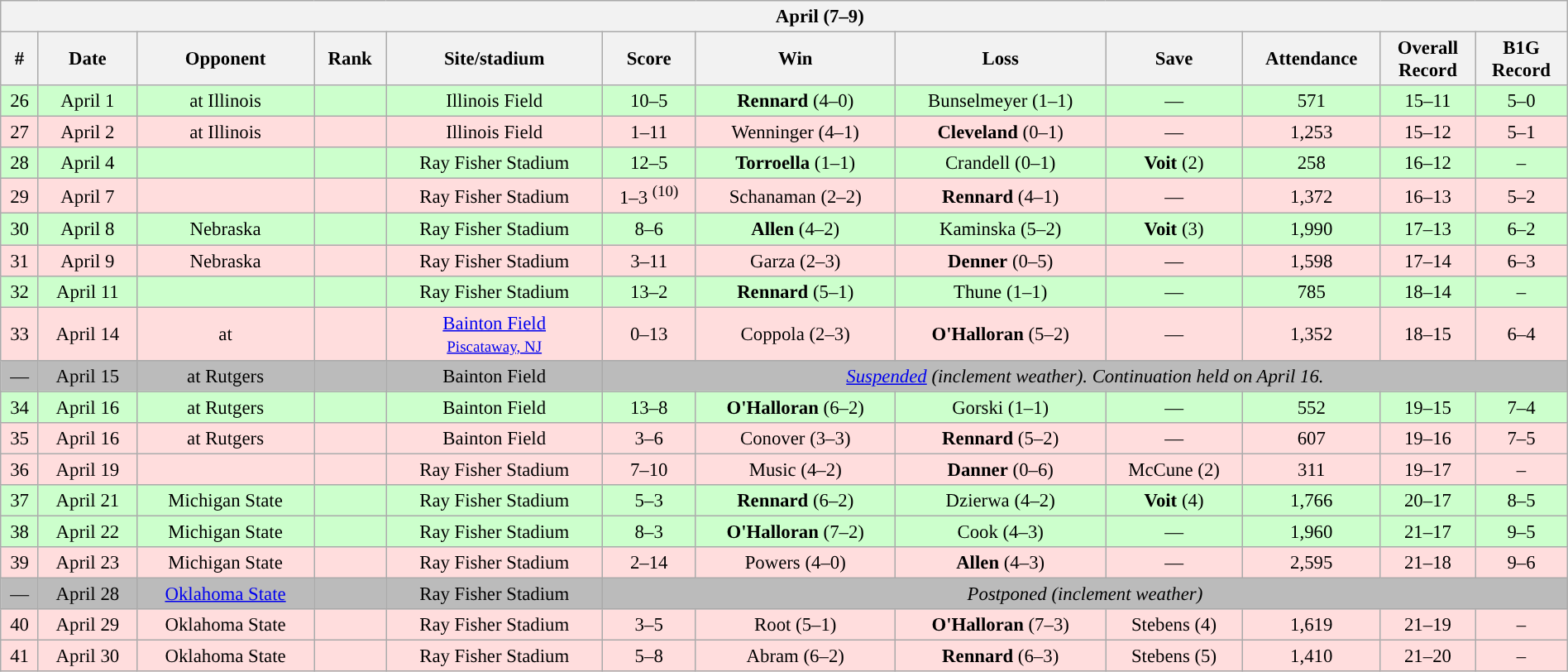<table class="wikitable collapsible collapsed" style="margin:auto; width:100%; text-align:center; font-size:95%">
<tr>
<th colspan=12 style="padding-left:4em;">April (7–9)</th>
</tr>
<tr>
<th>#</th>
<th>Date</th>
<th>Opponent</th>
<th>Rank</th>
<th>Site/stadium</th>
<th>Score</th>
<th>Win</th>
<th>Loss</th>
<th>Save</th>
<th>Attendance</th>
<th>Overall<br>Record</th>
<th>B1G<br>Record</th>
</tr>
<tr align="center" bgcolor="#ccffcc">
<td>26</td>
<td>April 1</td>
<td>at Illinois</td>
<td></td>
<td>Illinois Field</td>
<td>10–5</td>
<td><strong>Rennard</strong> (4–0)</td>
<td>Bunselmeyer (1–1)</td>
<td>—</td>
<td>571</td>
<td>15–11</td>
<td>5–0</td>
</tr>
<tr align="center" bgcolor="#ffdddd">
<td>27</td>
<td>April 2</td>
<td>at Illinois</td>
<td></td>
<td>Illinois Field</td>
<td>1–11</td>
<td>Wenninger (4–1)</td>
<td><strong>Cleveland</strong> (0–1)</td>
<td>—</td>
<td>1,253</td>
<td>15–12</td>
<td>5–1</td>
</tr>
<tr align="center" bgcolor="#ccffcc">
<td>28</td>
<td>April 4</td>
<td></td>
<td></td>
<td>Ray Fisher Stadium</td>
<td>12–5</td>
<td><strong>Torroella</strong> (1–1)</td>
<td>Crandell (0–1)</td>
<td><strong>Voit</strong> (2)</td>
<td>258</td>
<td>16–12</td>
<td>–</td>
</tr>
<tr align="center" bgcolor="#ffdddd">
<td>29</td>
<td>April 7</td>
<td></td>
<td></td>
<td>Ray Fisher Stadium</td>
<td>1–3 <sup>(10)</sup></td>
<td>Schanaman (2–2)</td>
<td><strong>Rennard</strong> (4–1)</td>
<td>—</td>
<td>1,372</td>
<td>16–13</td>
<td>5–2</td>
</tr>
<tr align="center" bgcolor="#ccffcc">
<td>30</td>
<td>April 8</td>
<td>Nebraska</td>
<td></td>
<td>Ray Fisher Stadium</td>
<td>8–6</td>
<td><strong>Allen</strong> (4–2)</td>
<td>Kaminska (5–2)</td>
<td><strong>Voit</strong> (3)</td>
<td>1,990</td>
<td>17–13</td>
<td>6–2</td>
</tr>
<tr align="center" bgcolor="#ffdddd">
<td>31</td>
<td>April 9</td>
<td>Nebraska</td>
<td></td>
<td>Ray Fisher Stadium</td>
<td>3–11</td>
<td>Garza (2–3)</td>
<td><strong>Denner</strong> (0–5)</td>
<td>—</td>
<td>1,598</td>
<td>17–14</td>
<td>6–3</td>
</tr>
<tr align="center" bgcolor="#ccffcc">
<td>32</td>
<td>April 11</td>
<td></td>
<td></td>
<td>Ray Fisher Stadium</td>
<td>13–2</td>
<td><strong>Rennard</strong> (5–1)</td>
<td>Thune (1–1)</td>
<td>—</td>
<td>785</td>
<td>18–14</td>
<td>–</td>
</tr>
<tr align="center" bgcolor="#ffdddd">
<td>33</td>
<td>April 14</td>
<td>at </td>
<td></td>
<td><a href='#'>Bainton Field</a><br><small><a href='#'>Piscataway, NJ</a></small></td>
<td>0–13</td>
<td>Coppola (2–3)</td>
<td><strong>O'Halloran</strong> (5–2)</td>
<td>—</td>
<td>1,352</td>
<td>18–15</td>
<td>6–4</td>
</tr>
<tr bgcolor="bbbbbb">
<td>—</td>
<td>April 15</td>
<td>at Rutgers</td>
<td></td>
<td>Bainton Field</td>
<td colspan="9"><em><a href='#'>Suspended</a> (inclement weather). Continuation held on April 16.</em></td>
</tr>
<tr align="center" bgcolor="#ccffcc">
<td>34</td>
<td>April 16</td>
<td>at Rutgers</td>
<td></td>
<td>Bainton Field</td>
<td>13–8</td>
<td><strong>O'Halloran</strong> (6–2)</td>
<td>Gorski (1–1)</td>
<td>—</td>
<td>552</td>
<td>19–15</td>
<td>7–4</td>
</tr>
<tr align="center" bgcolor="#ffdddd">
<td>35</td>
<td>April 16</td>
<td>at Rutgers</td>
<td></td>
<td>Bainton Field</td>
<td>3–6</td>
<td>Conover (3–3)</td>
<td><strong>Rennard</strong> (5–2)</td>
<td>—</td>
<td>607</td>
<td>19–16</td>
<td>7–5</td>
</tr>
<tr align="center" bgcolor="#ffdddd">
<td>36</td>
<td>April 19</td>
<td></td>
<td></td>
<td>Ray Fisher Stadium</td>
<td>7–10</td>
<td>Music (4–2)</td>
<td><strong>Danner</strong> (0–6)</td>
<td>McCune (2)</td>
<td>311</td>
<td>19–17</td>
<td>–</td>
</tr>
<tr align="center" bgcolor="#ccffcc">
<td>37</td>
<td>April 21</td>
<td>Michigan State</td>
<td></td>
<td>Ray Fisher Stadium</td>
<td>5–3</td>
<td><strong>Rennard</strong> (6–2)</td>
<td>Dzierwa (4–2)</td>
<td><strong>Voit</strong> (4)</td>
<td>1,766</td>
<td>20–17</td>
<td>8–5</td>
</tr>
<tr align="center" bgcolor="#ccffcc">
<td>38</td>
<td>April 22</td>
<td>Michigan State</td>
<td></td>
<td>Ray Fisher Stadium</td>
<td>8–3</td>
<td><strong>O'Halloran</strong> (7–2)</td>
<td>Cook (4–3)</td>
<td>—</td>
<td>1,960</td>
<td>21–17</td>
<td>9–5</td>
</tr>
<tr align="center" bgcolor="#ffdddd">
<td>39</td>
<td>April 23</td>
<td>Michigan State</td>
<td></td>
<td>Ray Fisher Stadium</td>
<td>2–14</td>
<td>Powers (4–0)</td>
<td><strong>Allen</strong> (4–3)</td>
<td>—</td>
<td>2,595</td>
<td>21–18</td>
<td>9–6</td>
</tr>
<tr align="center" bgcolor="#bbbbbb">
<td>—</td>
<td>April 28</td>
<td><a href='#'>Oklahoma State</a></td>
<td></td>
<td>Ray Fisher Stadium</td>
<td colspan=9><em>Postponed (inclement weather)</em></td>
</tr>
<tr align="center" bgcolor="#ffdddd">
<td>40</td>
<td>April 29</td>
<td>Oklahoma State</td>
<td></td>
<td>Ray Fisher Stadium</td>
<td>3–5</td>
<td>Root (5–1)</td>
<td><strong>O'Halloran</strong> (7–3)</td>
<td>Stebens (4)</td>
<td>1,619</td>
<td>21–19</td>
<td>–</td>
</tr>
<tr align="center" bgcolor="#ffdddd">
<td>41</td>
<td>April 30</td>
<td>Oklahoma State</td>
<td></td>
<td>Ray Fisher Stadium</td>
<td>5–8</td>
<td>Abram (6–2)</td>
<td><strong>Rennard</strong> (6–3)</td>
<td>Stebens (5)</td>
<td>1,410</td>
<td>21–20</td>
<td>–</td>
</tr>
</table>
